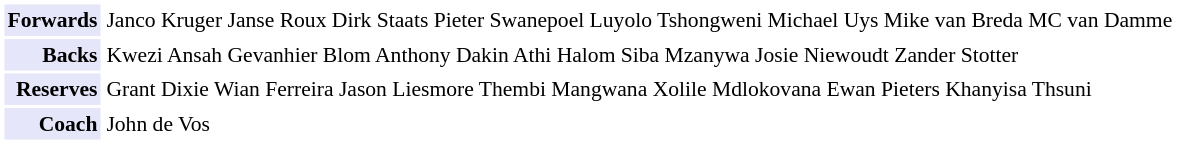<table cellpadding="2" style="border: 1px solid white; font-size:90%;">
<tr>
<td colspan="2" align="right" bgcolor="lavender"><strong>Forwards</strong></td>
<td align="left">Janco Kruger Janse Roux Dirk Staats Pieter Swanepoel Luyolo Tshongweni Michael Uys Mike van Breda MC van Damme</td>
</tr>
<tr>
<td colspan="2" align="right" bgcolor="lavender"><strong>Backs</strong></td>
<td align="left">Kwezi Ansah Gevanhier Blom Anthony Dakin Athi Halom Siba Mzanywa Josie Niewoudt Zander Stotter</td>
</tr>
<tr>
<td colspan="2" align="right" bgcolor="lavender"><strong>Reserves</strong></td>
<td align="left">Grant Dixie Wian Ferreira Jason Liesmore Thembi Mangwana Xolile Mdlokovana Ewan Pieters Khanyisa Thsuni</td>
</tr>
<tr>
<td colspan="2" align="right" bgcolor="lavender"><strong>Coach</strong></td>
<td align="left">John de Vos</td>
</tr>
</table>
